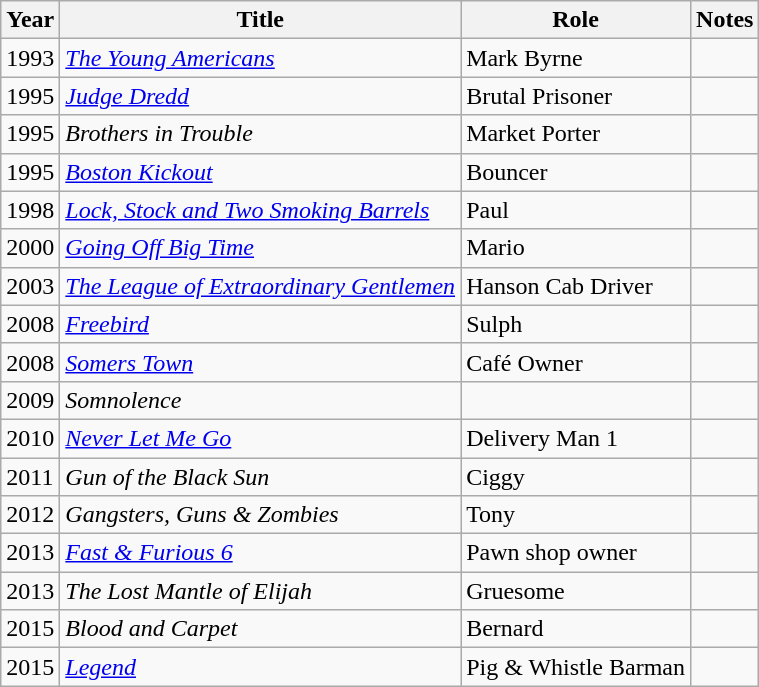<table class="wikitable">
<tr>
<th>Year</th>
<th>Title</th>
<th>Role</th>
<th>Notes</th>
</tr>
<tr>
<td>1993</td>
<td><em><a href='#'>The Young Americans</a></em></td>
<td>Mark Byrne</td>
<td></td>
</tr>
<tr>
<td>1995</td>
<td><em><a href='#'>Judge Dredd</a></em></td>
<td>Brutal Prisoner</td>
<td></td>
</tr>
<tr>
<td>1995</td>
<td><em>Brothers in Trouble</em></td>
<td>Market Porter</td>
<td></td>
</tr>
<tr>
<td>1995</td>
<td><em><a href='#'>Boston Kickout</a></em></td>
<td>Bouncer</td>
<td></td>
</tr>
<tr>
<td>1998</td>
<td><em><a href='#'>Lock, Stock and Two Smoking Barrels</a></em></td>
<td>Paul</td>
<td></td>
</tr>
<tr>
<td>2000</td>
<td><em><a href='#'>Going Off Big Time</a></em></td>
<td>Mario</td>
<td></td>
</tr>
<tr>
<td>2003</td>
<td><em><a href='#'>The League of Extraordinary Gentlemen</a></em></td>
<td>Hanson Cab Driver</td>
<td></td>
</tr>
<tr>
<td>2008</td>
<td><em><a href='#'>Freebird</a></em></td>
<td>Sulph</td>
<td></td>
</tr>
<tr>
<td>2008</td>
<td><em><a href='#'>Somers Town</a></em></td>
<td>Café Owner</td>
<td></td>
</tr>
<tr>
<td>2009</td>
<td><em>Somnolence</em></td>
<td></td>
<td></td>
</tr>
<tr>
<td>2010</td>
<td><em><a href='#'>Never Let Me Go</a></em></td>
<td>Delivery Man 1</td>
<td></td>
</tr>
<tr>
<td>2011</td>
<td><em>Gun of the Black Sun</em></td>
<td>Ciggy</td>
<td></td>
</tr>
<tr>
<td>2012</td>
<td><em>Gangsters, Guns & Zombies</em></td>
<td>Tony</td>
<td></td>
</tr>
<tr>
<td>2013</td>
<td><em><a href='#'>Fast & Furious 6</a></em></td>
<td>Pawn shop owner</td>
<td></td>
</tr>
<tr>
<td>2013</td>
<td><em>The Lost Mantle of Elijah</em></td>
<td>Gruesome</td>
<td></td>
</tr>
<tr>
<td>2015</td>
<td><em>Blood and Carpet</em></td>
<td>Bernard</td>
<td></td>
</tr>
<tr>
<td>2015</td>
<td><em><a href='#'>Legend</a></em></td>
<td>Pig & Whistle Barman</td>
<td></td>
</tr>
</table>
